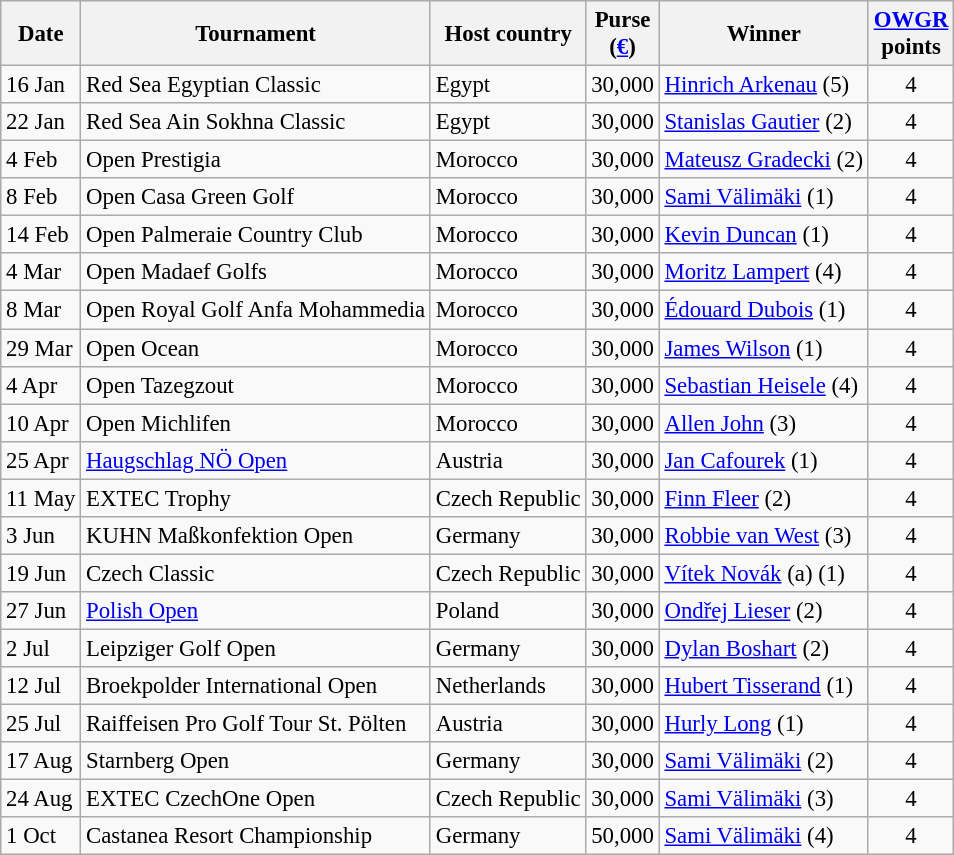<table class="wikitable" style="font-size:95%;">
<tr>
<th>Date</th>
<th>Tournament</th>
<th>Host country</th>
<th>Purse<br>(<a href='#'>€</a>)</th>
<th>Winner</th>
<th><a href='#'>OWGR</a><br>points</th>
</tr>
<tr>
<td>16 Jan</td>
<td>Red Sea Egyptian Classic</td>
<td>Egypt</td>
<td align=right>30,000</td>
<td> <a href='#'>Hinrich Arkenau</a> (5)</td>
<td align=center>4</td>
</tr>
<tr>
<td>22 Jan</td>
<td>Red Sea Ain Sokhna Classic</td>
<td>Egypt</td>
<td align=right>30,000</td>
<td> <a href='#'>Stanislas Gautier</a> (2)</td>
<td align=center>4</td>
</tr>
<tr>
<td>4 Feb</td>
<td>Open Prestigia</td>
<td>Morocco</td>
<td align=right>30,000</td>
<td> <a href='#'>Mateusz Gradecki</a> (2)</td>
<td align=center>4</td>
</tr>
<tr>
<td>8 Feb</td>
<td>Open Casa Green Golf</td>
<td>Morocco</td>
<td align=right>30,000</td>
<td> <a href='#'>Sami Välimäki</a> (1)</td>
<td align=center>4</td>
</tr>
<tr>
<td>14 Feb</td>
<td>Open Palmeraie Country Club</td>
<td>Morocco</td>
<td align=right>30,000</td>
<td> <a href='#'>Kevin Duncan</a> (1)</td>
<td align=center>4</td>
</tr>
<tr>
<td>4 Mar</td>
<td>Open Madaef Golfs</td>
<td>Morocco</td>
<td align=right>30,000</td>
<td> <a href='#'>Moritz Lampert</a> (4)</td>
<td align=center>4</td>
</tr>
<tr>
<td>8 Mar</td>
<td>Open Royal Golf Anfa Mohammedia</td>
<td>Morocco</td>
<td align=right>30,000</td>
<td> <a href='#'>Édouard Dubois</a> (1)</td>
<td align=center>4</td>
</tr>
<tr>
<td>29 Mar</td>
<td>Open Ocean</td>
<td>Morocco</td>
<td align=right>30,000</td>
<td> <a href='#'>James Wilson</a> (1)</td>
<td align=center>4</td>
</tr>
<tr>
<td>4 Apr</td>
<td>Open Tazegzout</td>
<td>Morocco</td>
<td align=right>30,000</td>
<td> <a href='#'>Sebastian Heisele</a> (4)</td>
<td align=center>4</td>
</tr>
<tr>
<td>10 Apr</td>
<td>Open Michlifen</td>
<td>Morocco</td>
<td align=right>30,000</td>
<td> <a href='#'>Allen John</a> (3)</td>
<td align=center>4</td>
</tr>
<tr>
<td>25 Apr</td>
<td><a href='#'>Haugschlag NÖ Open</a></td>
<td>Austria</td>
<td align=right>30,000</td>
<td> <a href='#'>Jan Cafourek</a> (1)</td>
<td align=center>4</td>
</tr>
<tr>
<td>11 May</td>
<td>EXTEC Trophy</td>
<td>Czech Republic</td>
<td align=right>30,000</td>
<td> <a href='#'>Finn Fleer</a> (2)</td>
<td align=center>4</td>
</tr>
<tr>
<td>3 Jun</td>
<td>KUHN Maßkonfektion Open</td>
<td>Germany</td>
<td align=right>30,000</td>
<td> <a href='#'>Robbie van West</a> (3)</td>
<td align=center>4</td>
</tr>
<tr>
<td>19 Jun</td>
<td>Czech Classic</td>
<td>Czech Republic</td>
<td align=right>30,000</td>
<td> <a href='#'>Vítek Novák</a> (a) (1)</td>
<td align=center>4</td>
</tr>
<tr>
<td>27 Jun</td>
<td><a href='#'>Polish Open</a></td>
<td>Poland</td>
<td align=right>30,000</td>
<td> <a href='#'>Ondřej Lieser</a> (2)</td>
<td align=center>4</td>
</tr>
<tr>
<td>2 Jul</td>
<td>Leipziger Golf Open</td>
<td>Germany</td>
<td align=right>30,000</td>
<td> <a href='#'>Dylan Boshart</a> (2)</td>
<td align=center>4</td>
</tr>
<tr>
<td>12 Jul</td>
<td>Broekpolder International Open</td>
<td>Netherlands</td>
<td align=right>30,000</td>
<td> <a href='#'>Hubert Tisserand</a> (1)</td>
<td align=center>4</td>
</tr>
<tr>
<td>25 Jul</td>
<td>Raiffeisen Pro Golf Tour St. Pölten</td>
<td>Austria</td>
<td align=right>30,000</td>
<td> <a href='#'>Hurly Long</a> (1)</td>
<td align=center>4</td>
</tr>
<tr>
<td>17 Aug</td>
<td>Starnberg Open</td>
<td>Germany</td>
<td align=right>30,000</td>
<td> <a href='#'>Sami Välimäki</a> (2)</td>
<td align=center>4</td>
</tr>
<tr>
<td>24 Aug</td>
<td>EXTEC CzechOne Open</td>
<td>Czech Republic</td>
<td align=right>30,000</td>
<td> <a href='#'>Sami Välimäki</a> (3)</td>
<td align=center>4</td>
</tr>
<tr>
<td>1 Oct</td>
<td>Castanea Resort Championship</td>
<td>Germany</td>
<td align=right>50,000</td>
<td> <a href='#'>Sami Välimäki</a> (4)</td>
<td align=center>4</td>
</tr>
</table>
